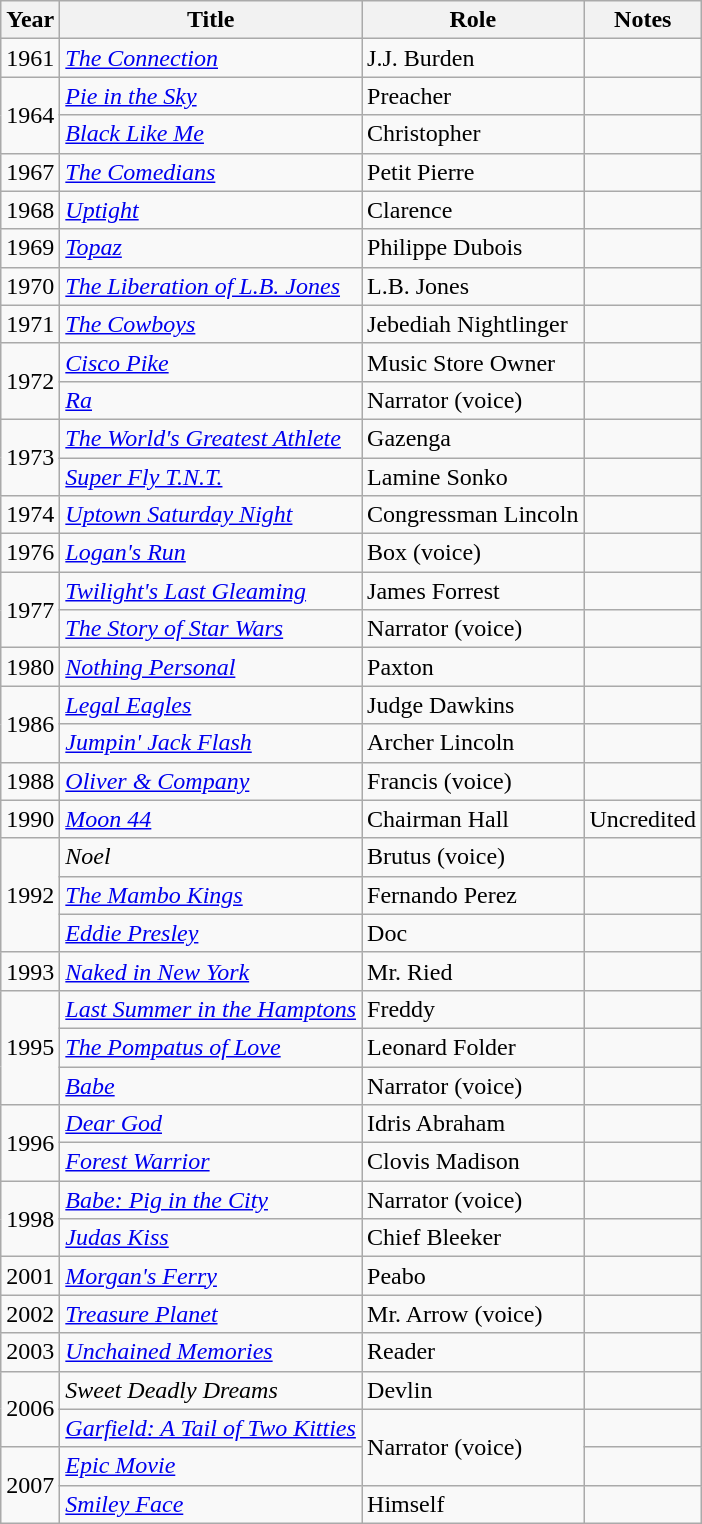<table class="wikitable sortable">
<tr>
<th>Year</th>
<th>Title</th>
<th>Role</th>
<th>Notes</th>
</tr>
<tr>
<td>1961</td>
<td><em><a href='#'>The Connection</a></em></td>
<td>J.J. Burden</td>
<td></td>
</tr>
<tr>
<td rowspan="2">1964</td>
<td><em><a href='#'>Pie in the Sky</a></em></td>
<td>Preacher</td>
<td></td>
</tr>
<tr>
<td><em><a href='#'>Black Like Me</a></em></td>
<td>Christopher</td>
<td></td>
</tr>
<tr>
<td>1967</td>
<td><em><a href='#'>The Comedians</a></em></td>
<td>Petit Pierre</td>
<td></td>
</tr>
<tr>
<td>1968</td>
<td><em><a href='#'>Uptight</a></em></td>
<td>Clarence</td>
<td></td>
</tr>
<tr>
<td>1969</td>
<td><em><a href='#'>Topaz</a></em></td>
<td>Philippe Dubois</td>
<td></td>
</tr>
<tr>
<td>1970</td>
<td><em><a href='#'>The Liberation of L.B. Jones</a></em></td>
<td>L.B. Jones</td>
<td></td>
</tr>
<tr>
<td>1971</td>
<td><em><a href='#'>The Cowboys</a></em></td>
<td>Jebediah Nightlinger</td>
<td></td>
</tr>
<tr>
<td rowspan="2">1972</td>
<td><em><a href='#'>Cisco Pike</a></em></td>
<td>Music Store Owner</td>
<td></td>
</tr>
<tr>
<td><em><a href='#'>Ra</a></em></td>
<td>Narrator (voice)</td>
<td></td>
</tr>
<tr>
<td rowspan="2">1973</td>
<td><em><a href='#'>The World's Greatest Athlete</a></em></td>
<td>Gazenga</td>
<td></td>
</tr>
<tr>
<td><em><a href='#'>Super Fly T.N.T.</a></em></td>
<td>Lamine Sonko</td>
<td></td>
</tr>
<tr>
<td>1974</td>
<td><em><a href='#'>Uptown Saturday Night</a></em></td>
<td>Congressman Lincoln</td>
<td></td>
</tr>
<tr>
<td>1976</td>
<td><em><a href='#'>Logan's Run</a></em></td>
<td>Box (voice)</td>
<td></td>
</tr>
<tr>
<td rowspan="2">1977</td>
<td><em><a href='#'>Twilight's Last Gleaming</a></em></td>
<td>James Forrest</td>
<td></td>
</tr>
<tr>
<td><em><a href='#'>The Story of Star Wars</a></em></td>
<td>Narrator (voice)</td>
<td></td>
</tr>
<tr>
<td>1980</td>
<td><em><a href='#'>Nothing Personal</a></em></td>
<td>Paxton</td>
<td></td>
</tr>
<tr>
<td rowspan="2">1986</td>
<td><em><a href='#'>Legal Eagles</a></em></td>
<td>Judge Dawkins</td>
<td></td>
</tr>
<tr>
<td><em><a href='#'>Jumpin' Jack Flash</a></em></td>
<td>Archer Lincoln</td>
<td></td>
</tr>
<tr>
<td>1988</td>
<td><em><a href='#'>Oliver & Company</a></em></td>
<td>Francis (voice)</td>
<td></td>
</tr>
<tr>
<td>1990</td>
<td><em><a href='#'>Moon 44</a></em></td>
<td>Chairman Hall</td>
<td>Uncredited</td>
</tr>
<tr>
<td rowspan="3">1992</td>
<td><em>Noel</em></td>
<td>Brutus (voice)</td>
<td></td>
</tr>
<tr>
<td><em><a href='#'>The Mambo Kings</a></em></td>
<td>Fernando Perez</td>
<td></td>
</tr>
<tr>
<td><em><a href='#'>Eddie Presley</a></em></td>
<td>Doc</td>
<td></td>
</tr>
<tr>
<td>1993</td>
<td><em><a href='#'>Naked in New York</a></em></td>
<td>Mr. Ried</td>
<td></td>
</tr>
<tr>
<td rowspan="3">1995</td>
<td><em><a href='#'>Last Summer in the Hamptons</a></em></td>
<td>Freddy</td>
<td></td>
</tr>
<tr>
<td><em><a href='#'>The Pompatus of Love</a></em></td>
<td>Leonard Folder</td>
<td></td>
</tr>
<tr>
<td><em><a href='#'>Babe</a></em></td>
<td>Narrator (voice)</td>
<td></td>
</tr>
<tr>
<td rowspan="2">1996</td>
<td><em><a href='#'>Dear God</a></em></td>
<td>Idris Abraham</td>
<td></td>
</tr>
<tr>
<td><em><a href='#'>Forest Warrior</a></em></td>
<td>Clovis Madison</td>
<td></td>
</tr>
<tr>
<td rowspan="2">1998</td>
<td><em><a href='#'>Babe: Pig in the City</a></em></td>
<td>Narrator (voice)</td>
<td></td>
</tr>
<tr>
<td><em><a href='#'>Judas Kiss</a></em></td>
<td>Chief Bleeker</td>
<td></td>
</tr>
<tr>
<td>2001</td>
<td><em><a href='#'>Morgan's Ferry</a></em></td>
<td>Peabo</td>
<td></td>
</tr>
<tr>
<td>2002</td>
<td><em><a href='#'>Treasure Planet</a></em></td>
<td>Mr. Arrow (voice)</td>
<td></td>
</tr>
<tr>
<td>2003</td>
<td><em><a href='#'>Unchained Memories</a></em></td>
<td>Reader</td>
<td></td>
</tr>
<tr>
<td rowspan="2">2006</td>
<td><em>Sweet Deadly Dreams</em></td>
<td>Devlin</td>
<td></td>
</tr>
<tr>
<td><em><a href='#'>Garfield: A Tail of Two Kitties</a></em></td>
<td rowspan="2">Narrator (voice)</td>
<td></td>
</tr>
<tr>
<td rowspan="2">2007</td>
<td><em><a href='#'>Epic Movie</a></em></td>
<td></td>
</tr>
<tr>
<td><em><a href='#'>Smiley Face</a></em></td>
<td>Himself</td>
<td></td>
</tr>
</table>
